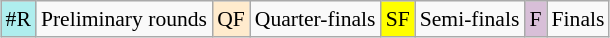<table class="wikitable" style="margin:0.5em auto; font-size:90%; text-align:center">
<tr>
<td bgcolor="#AFEEEE">#R</td>
<td>Preliminary rounds</td>
<td bgcolor="#FFEBCD">QF</td>
<td>Quarter-finals</td>
<td bgcolor="#FFFF00">SF</td>
<td>Semi-finals</td>
<td bgcolor="#D8BFD8">F</td>
<td>Finals</td>
</tr>
</table>
